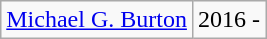<table class="wikitable">
<tr>
<td><a href='#'>Michael G. Burton</a></td>
<td>2016 -</td>
</tr>
</table>
